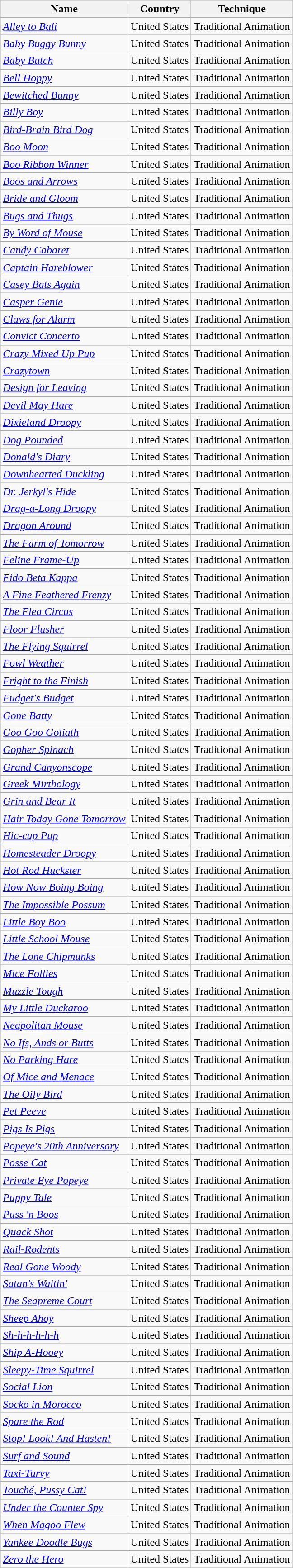<table class="wikitable sortable">
<tr>
<th>Name</th>
<th>Country</th>
<th>Technique</th>
</tr>
<tr>
<td><em><a href='#'>Alley to Bali</a></em></td>
<td>United States</td>
<td>Traditional Animation</td>
</tr>
<tr>
<td><em><a href='#'>Baby Buggy Bunny</a></em></td>
<td>United States</td>
<td>Traditional Animation</td>
</tr>
<tr>
<td><em><a href='#'>Baby Butch</a></em></td>
<td>United States</td>
<td>Traditional Animation</td>
</tr>
<tr>
<td><em><a href='#'>Bell Hoppy</a></em></td>
<td>United States</td>
<td>Traditional Animation</td>
</tr>
<tr>
<td><em><a href='#'>Bewitched Bunny</a></em></td>
<td>United States</td>
<td>Traditional Animation</td>
</tr>
<tr>
<td><em><a href='#'>Billy Boy</a></em></td>
<td>United States</td>
<td>Traditional Animation</td>
</tr>
<tr>
<td><em><a href='#'>Bird-Brain Bird Dog</a></em></td>
<td>United States</td>
<td>Traditional Animation</td>
</tr>
<tr>
<td><em><a href='#'>Boo Moon</a></em></td>
<td>United States</td>
<td>Traditional Animation</td>
</tr>
<tr>
<td><em><a href='#'>Boo Ribbon Winner</a></em></td>
<td>United States</td>
<td>Traditional Animation</td>
</tr>
<tr>
<td><em><a href='#'>Boos and Arrows</a></em></td>
<td>United States</td>
<td>Traditional Animation</td>
</tr>
<tr>
<td><em><a href='#'>Bride and Gloom</a></em></td>
<td>United States</td>
<td>Traditional Animation</td>
</tr>
<tr>
<td><em><a href='#'>Bugs and Thugs</a></em></td>
<td>United States</td>
<td>Traditional Animation</td>
</tr>
<tr>
<td><em><a href='#'>By Word of Mouse</a></em></td>
<td>United States</td>
<td>Traditional Animation</td>
</tr>
<tr>
<td><em><a href='#'>Candy Cabaret</a></em></td>
<td>United States</td>
<td>Traditional Animation</td>
</tr>
<tr>
<td><em><a href='#'>Captain Hareblower</a></em></td>
<td>United States</td>
<td>Traditional Animation</td>
</tr>
<tr>
<td><em><a href='#'>Casey Bats Again</a></em></td>
<td>United States</td>
<td>Traditional Animation</td>
</tr>
<tr>
<td><em><a href='#'>Casper Genie</a></em></td>
<td>United States</td>
<td>Traditional Animation</td>
</tr>
<tr>
<td><em><a href='#'>Claws for Alarm</a></em></td>
<td>United States</td>
<td>Traditional Animation</td>
</tr>
<tr>
<td><em><a href='#'>Convict Concerto</a></em></td>
<td>United States</td>
<td>Traditional Animation</td>
</tr>
<tr>
<td><em><a href='#'>Crazy Mixed Up Pup</a></em></td>
<td>United States</td>
<td>Traditional Animation</td>
</tr>
<tr>
<td><em><a href='#'>Crazytown</a></em></td>
<td>United States</td>
<td>Traditional Animation</td>
</tr>
<tr>
<td><em><a href='#'>Design for Leaving</a></em></td>
<td>United States</td>
<td>Traditional Animation</td>
</tr>
<tr>
<td><em><a href='#'>Devil May Hare</a></em></td>
<td>United States</td>
<td>Traditional Animation</td>
</tr>
<tr>
<td><em><a href='#'>Dixieland Droopy</a></em></td>
<td>United States</td>
<td>Traditional Animation</td>
</tr>
<tr>
<td><em><a href='#'>Dog Pounded</a></em></td>
<td>United States</td>
<td>Traditional Animation</td>
</tr>
<tr>
<td><em><a href='#'>Donald's Diary</a></em></td>
<td>United States</td>
<td>Traditional Animation</td>
</tr>
<tr>
<td><em><a href='#'>Downhearted Duckling</a></em></td>
<td>United States</td>
<td>Traditional Animation</td>
</tr>
<tr>
<td><em><a href='#'>Dr. Jerkyl's Hide</a></em></td>
<td>United States</td>
<td>Traditional Animation</td>
</tr>
<tr>
<td><em><a href='#'>Drag-a-Long Droopy</a></em></td>
<td>United States</td>
<td>Traditional Animation</td>
</tr>
<tr>
<td><em><a href='#'>Dragon Around</a></em></td>
<td>United States</td>
<td>Traditional Animation</td>
</tr>
<tr>
<td><em><a href='#'>The Farm of Tomorrow</a></em></td>
<td>United States</td>
<td>Traditional Animation</td>
</tr>
<tr>
<td><em><a href='#'>Feline Frame-Up</a></em></td>
<td>United States</td>
<td>Traditional Animation</td>
</tr>
<tr>
<td><em><a href='#'>Fido Beta Kappa</a></em></td>
<td>United States</td>
<td>Traditional Animation</td>
</tr>
<tr>
<td><em><a href='#'>A Fine Feathered Frenzy</a></em></td>
<td>United States</td>
<td>Traditional Animation</td>
</tr>
<tr>
<td><em><a href='#'>The Flea Circus</a></em></td>
<td>United States</td>
<td>Traditional Animation</td>
</tr>
<tr>
<td><em><a href='#'>Floor Flusher</a></em></td>
<td>United States</td>
<td>Traditional Animation</td>
</tr>
<tr>
<td><em><a href='#'>The Flying Squirrel</a></em></td>
<td>United States</td>
<td>Traditional Animation</td>
</tr>
<tr>
<td><em><a href='#'>Fowl Weather</a></em></td>
<td>United States</td>
<td>Traditional Animation</td>
</tr>
<tr>
<td><em><a href='#'>Fright to the Finish</a></em></td>
<td>United States</td>
<td>Traditional Animation</td>
</tr>
<tr>
<td><em><a href='#'>Fudget's Budget</a></em></td>
<td>United States</td>
<td>Traditional Animation</td>
</tr>
<tr>
<td><em><a href='#'>Gone Batty</a></em></td>
<td>United States</td>
<td>Traditional Animation</td>
</tr>
<tr>
<td><em><a href='#'>Goo Goo Goliath</a></em></td>
<td>United States</td>
<td>Traditional Animation</td>
</tr>
<tr>
<td><em><a href='#'>Gopher Spinach</a></em></td>
<td>United States</td>
<td>Traditional Animation</td>
</tr>
<tr>
<td><em><a href='#'>Grand Canyonscope</a></em></td>
<td>United States</td>
<td>Traditional Animation</td>
</tr>
<tr>
<td><em><a href='#'>Greek Mirthology</a></em></td>
<td>United States</td>
<td>Traditional Animation</td>
</tr>
<tr>
<td><em><a href='#'>Grin and Bear It</a></em></td>
<td>United States</td>
<td>Traditional Animation</td>
</tr>
<tr>
<td><em><a href='#'>Hair Today Gone Tomorrow</a></em></td>
<td>United States</td>
<td>Traditional Animation</td>
</tr>
<tr>
<td><em><a href='#'>Hic-cup Pup</a></em></td>
<td>United States</td>
<td>Traditional Animation</td>
</tr>
<tr>
<td><em><a href='#'>Homesteader Droopy</a></em></td>
<td>United States</td>
<td>Traditional Animation</td>
</tr>
<tr>
<td><em><a href='#'>Hot Rod Huckster</a></em></td>
<td>United States</td>
<td>Traditional Animation</td>
</tr>
<tr>
<td><em><a href='#'>How Now Boing Boing</a></em></td>
<td>United States</td>
<td>Traditional Animation</td>
</tr>
<tr>
<td><em><a href='#'>The Impossible Possum</a></em></td>
<td>United States</td>
<td>Traditional Animation</td>
</tr>
<tr>
<td><em><a href='#'>Little Boy Boo</a></em></td>
<td>United States</td>
<td>Traditional Animation</td>
</tr>
<tr>
<td><em><a href='#'>Little School Mouse</a></em></td>
<td>United States</td>
<td>Traditional Animation</td>
</tr>
<tr>
<td><em><a href='#'>The Lone Chipmunks</a></em></td>
<td>United States</td>
<td>Traditional Animation</td>
</tr>
<tr>
<td><em><a href='#'>Mice Follies</a></em></td>
<td>United States</td>
<td>Traditional Animation</td>
</tr>
<tr>
<td><em><a href='#'>Muzzle Tough</a></em></td>
<td>United States</td>
<td>Traditional Animation</td>
</tr>
<tr>
<td><em><a href='#'>My Little Duckaroo</a></em></td>
<td>United States</td>
<td>Traditional Animation</td>
</tr>
<tr>
<td><em><a href='#'>Neapolitan Mouse</a></em></td>
<td>United States</td>
<td>Traditional Animation</td>
</tr>
<tr>
<td><em><a href='#'>No Ifs, Ands or Butts</a></em></td>
<td>United States</td>
<td>Traditional Animation</td>
</tr>
<tr>
<td><em><a href='#'>No Parking Hare</a></em></td>
<td>United States</td>
<td>Traditional Animation</td>
</tr>
<tr>
<td><em><a href='#'>Of Mice and Menace</a></em></td>
<td>United States</td>
<td>Traditional Animation</td>
</tr>
<tr>
<td><em><a href='#'>The Oily Bird</a></em></td>
<td>United States</td>
<td>Traditional Animation</td>
</tr>
<tr>
<td><em><a href='#'>Pet Peeve</a></em></td>
<td>United States</td>
<td>Traditional Animation</td>
</tr>
<tr>
<td><em><a href='#'>Pigs Is Pigs</a></em></td>
<td>United States</td>
<td>Traditional Animation</td>
</tr>
<tr>
<td><em><a href='#'>Popeye's 20th Anniversary</a></em></td>
<td>United States</td>
<td>Traditional Animation</td>
</tr>
<tr>
<td><em><a href='#'>Posse Cat</a></em></td>
<td>United States</td>
<td>Traditional Animation</td>
</tr>
<tr>
<td><em><a href='#'>Private Eye Popeye</a></em></td>
<td>United States</td>
<td>Traditional Animation</td>
</tr>
<tr>
<td><em><a href='#'>Puppy Tale</a></em></td>
<td>United States</td>
<td>Traditional Animation</td>
</tr>
<tr>
<td><em><a href='#'>Puss 'n Boos</a></em></td>
<td>United States</td>
<td>Traditional Animation</td>
</tr>
<tr>
<td><em><a href='#'>Quack Shot</a></em></td>
<td>United States</td>
<td>Traditional Animation</td>
</tr>
<tr>
<td><em><a href='#'>Rail-Rodents</a></em></td>
<td>United States</td>
<td>Traditional Animation</td>
</tr>
<tr>
<td><em><a href='#'>Real Gone Woody</a></em></td>
<td>United States</td>
<td>Traditional Animation</td>
</tr>
<tr>
<td><em><a href='#'>Satan's Waitin'</a></em></td>
<td>United States</td>
<td>Traditional Animation</td>
</tr>
<tr>
<td><em><a href='#'>The Seapreme Court</a></em></td>
<td>United States</td>
<td>Traditional Animation</td>
</tr>
<tr>
<td><em><a href='#'>Sheep Ahoy</a></em></td>
<td>United States</td>
<td>Traditional Animation</td>
</tr>
<tr>
<td><em><a href='#'>Sh-h-h-h-h-h</a></em></td>
<td>United States</td>
<td>Traditional Animation</td>
</tr>
<tr>
<td><em><a href='#'>Ship A-Hooey</a></em></td>
<td>United States</td>
<td>Traditional Animation</td>
</tr>
<tr>
<td><em><a href='#'>Sleepy-Time Squirrel</a></em></td>
<td>United States</td>
<td>Traditional Animation</td>
</tr>
<tr>
<td><em><a href='#'>Social Lion</a></em></td>
<td>United States</td>
<td>Traditional Animation</td>
</tr>
<tr>
<td><em><a href='#'>Socko in Morocco</a></em></td>
<td>United States</td>
<td>Traditional Animation</td>
</tr>
<tr>
<td><em><a href='#'>Spare the Rod</a></em></td>
<td>United States</td>
<td>Traditional Animation</td>
</tr>
<tr>
<td><em><a href='#'>Stop! Look! And Hasten!</a></em></td>
<td>United States</td>
<td>Traditional Animation</td>
</tr>
<tr>
<td><em><a href='#'>Surf and Sound</a></em></td>
<td>United States</td>
<td>Traditional Animation</td>
</tr>
<tr>
<td><em><a href='#'>Taxi-Turvy</a></em></td>
<td>United States</td>
<td>Traditional Animation</td>
</tr>
<tr>
<td><em><a href='#'>Touché, Pussy Cat!</a></em></td>
<td>United States</td>
<td>Traditional Animation</td>
</tr>
<tr>
<td><em><a href='#'>Under the Counter Spy</a></em></td>
<td>United States</td>
<td>Traditional Animation</td>
</tr>
<tr>
<td><em><a href='#'>When Magoo Flew</a></em></td>
<td>United States</td>
<td>Traditional Animation</td>
</tr>
<tr>
<td><em><a href='#'>Yankee Doodle Bugs</a></em></td>
<td>United States</td>
<td>Traditional Animation</td>
</tr>
<tr>
<td><em><a href='#'>Zero the Hero</a></em></td>
<td>United States</td>
<td>Traditional Animation</td>
</tr>
</table>
